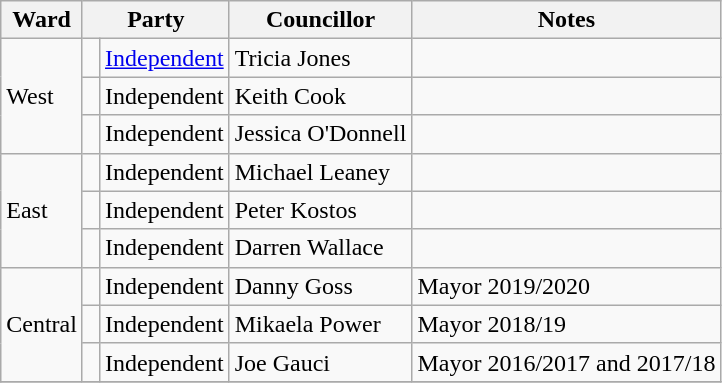<table class="wikitable">
<tr>
<th>Ward</th>
<th colspan="2">Party</th>
<th>Councillor</th>
<th>Notes</th>
</tr>
<tr>
<td rowspan="3">West</td>
<td> </td>
<td><a href='#'>Independent</a></td>
<td>Tricia Jones</td>
<td></td>
</tr>
<tr>
<td> </td>
<td>Independent</td>
<td>Keith Cook</td>
<td></td>
</tr>
<tr>
<td> </td>
<td>Independent</td>
<td>Jessica O'Donnell</td>
<td></td>
</tr>
<tr>
<td rowspan="3">East</td>
<td> </td>
<td>Independent</td>
<td>Michael Leaney</td>
<td></td>
</tr>
<tr>
<td> </td>
<td>Independent</td>
<td>Peter Kostos</td>
<td></td>
</tr>
<tr>
<td> </td>
<td>Independent</td>
<td>Darren Wallace</td>
<td></td>
</tr>
<tr>
<td rowspan="3">Central</td>
<td> </td>
<td>Independent</td>
<td>Danny Goss</td>
<td>Mayor 2019/2020</td>
</tr>
<tr>
<td> </td>
<td>Independent</td>
<td>Mikaela Power</td>
<td>Mayor 2018/19</td>
</tr>
<tr>
<td> </td>
<td>Independent</td>
<td>Joe Gauci</td>
<td>Mayor 2016/2017 and 2017/18</td>
</tr>
<tr>
</tr>
</table>
